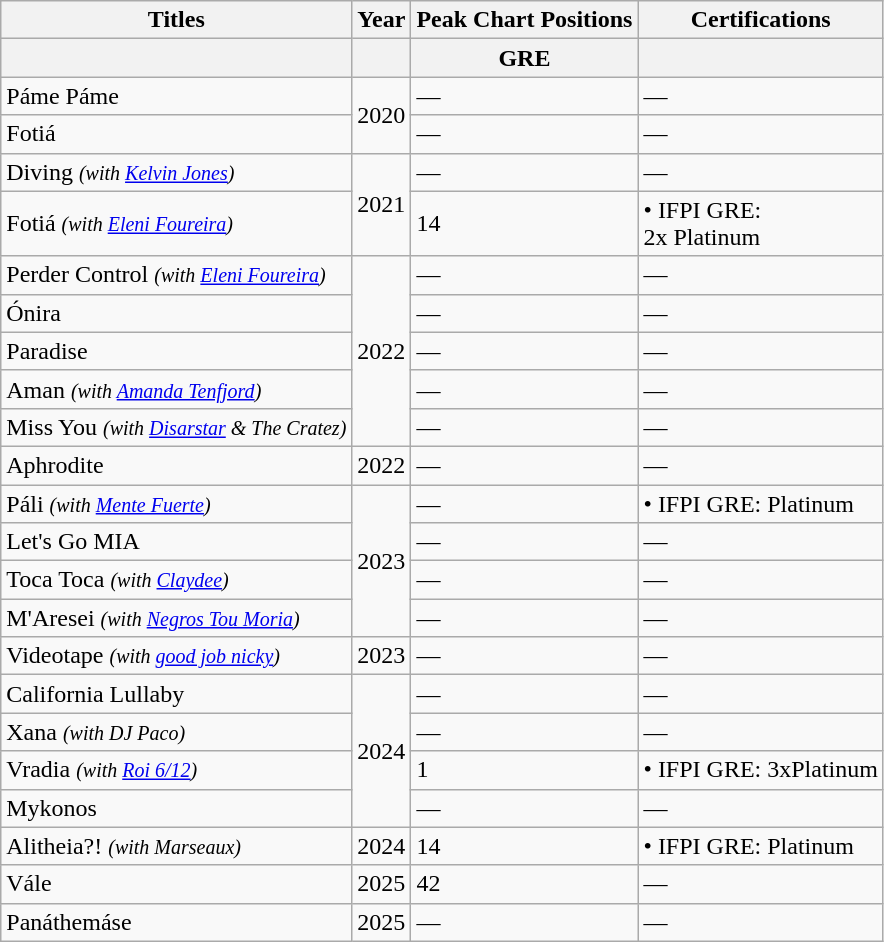<table class="wikitable">
<tr>
<th>Titles</th>
<th>Year</th>
<th colspan="1">Peak Chart Positions</th>
<th>Certifications</th>
</tr>
<tr>
<th></th>
<th></th>
<th>GRE</th>
<th></th>
</tr>
<tr>
<td>Páme Páme</td>
<td rowspan="2">2020</td>
<td>—</td>
<td>—</td>
</tr>
<tr>
<td>Fotiá</td>
<td>—</td>
<td>—</td>
</tr>
<tr>
<td>Diving <em><small>(with <a href='#'>Kelvin Jones</a>)</small></em></td>
<td rowspan="2">2021</td>
<td>—</td>
<td>—</td>
</tr>
<tr>
<td>Fotiá <em><small>(with <a href='#'>Eleni Foureira</a>)</small></em></td>
<td>14</td>
<td>• IFPI GRE:<br>2x Platinum</td>
</tr>
<tr>
<td>Perder Control <em><small>(with <a href='#'>Eleni Foureira</a>)</small></em></td>
<td rowspan="5">2022</td>
<td>—</td>
<td>—</td>
</tr>
<tr>
<td>Ónira</td>
<td>—</td>
<td>—</td>
</tr>
<tr>
<td>Paradise</td>
<td>—</td>
<td>—</td>
</tr>
<tr>
<td>Aman <em><small>(with <a href='#'>Amanda Tenfjord</a>)</small></em></td>
<td>—</td>
<td>—</td>
</tr>
<tr>
<td>Miss You <small><em>(with <a href='#'>Disarstar</a> & The Cratez)</em></small></td>
<td>—</td>
<td>—</td>
</tr>
<tr>
<td>Aphrodite</td>
<td>2022</td>
<td>—</td>
<td>—</td>
</tr>
<tr>
<td>Páli <small><em>(with <a href='#'>Mente Fuerte</a>)</em></small></td>
<td rowspan="4">2023</td>
<td>—</td>
<td>• IFPI GRE: Platinum</td>
</tr>
<tr>
<td>Let's Go MIA</td>
<td>—</td>
<td>—</td>
</tr>
<tr>
<td>Toca Toca <small><em>(with <a href='#'>Claydee</a>)</em></small></td>
<td>—</td>
<td>—</td>
</tr>
<tr>
<td>M'Aresei <small><em>(with <a href='#'>Negros Tou Moria</a>)</em></small></td>
<td>—</td>
<td>—</td>
</tr>
<tr>
<td>Videotape <small><em>(with <a href='#'>good job nicky</a>)</em></small></td>
<td>2023</td>
<td>—</td>
<td>—</td>
</tr>
<tr>
<td>California Lullaby</td>
<td rowspan="4">2024</td>
<td>—</td>
<td>—</td>
</tr>
<tr>
<td>Xana <em><small>(with DJ Paco)</small></em></td>
<td>—</td>
<td>—</td>
</tr>
<tr>
<td>Vradia <small><em>(with <a href='#'>Roi 6/12</a>)</em></small></td>
<td>1</td>
<td>• IFPI GRE: 3xPlatinum</td>
</tr>
<tr>
<td>Mykonos</td>
<td>—</td>
<td>—</td>
</tr>
<tr>
<td>Alitheia?! <em><small>(with Marseaux)</small></em></td>
<td>2024</td>
<td>14</td>
<td>• IFPI GRE: Platinum</td>
</tr>
<tr>
<td>Vále</td>
<td>2025</td>
<td>42</td>
<td>—</td>
</tr>
<tr>
<td>Panáthemáse</td>
<td>2025</td>
<td>—</td>
<td>—</td>
</tr>
</table>
